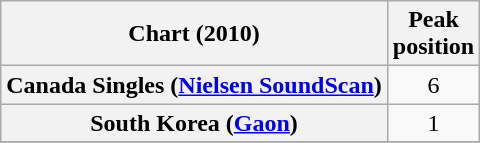<table class="wikitable plainrowheaders sortable">
<tr>
<th Align=center>Chart (2010)</th>
<th Align=center>Peak<br>position</th>
</tr>
<tr>
<th scope="row">Canada Singles (<a href='#'>Nielsen SoundScan</a>)</th>
<td style="text-align:center">6</td>
</tr>
<tr>
<th scope="row">South Korea (<a href='#'>Gaon</a>)</th>
<td style="text-align:center">1</td>
</tr>
<tr>
</tr>
</table>
